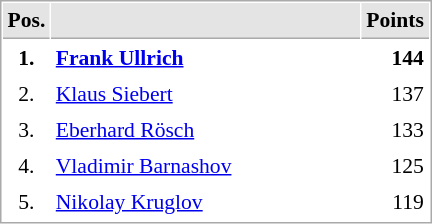<table cellspacing="1" cellpadding="3" style="border:1px solid #AAAAAA;font-size:90%">
<tr bgcolor="#E4E4E4">
<th style="border-bottom:1px solid #AAAAAA" width=10>Pos.</th>
<th style="border-bottom:1px solid #AAAAAA" width=200></th>
<th style="border-bottom:1px solid #AAAAAA" width=20>Points</th>
</tr>
<tr>
<td align="center"><strong>1.</strong></td>
<td> <strong><a href='#'>Frank Ullrich</a></strong></td>
<td align="right"><strong>144</strong></td>
</tr>
<tr>
<td align="center">2.</td>
<td> <a href='#'>Klaus Siebert</a></td>
<td align="right">137</td>
</tr>
<tr>
<td align="center">3.</td>
<td> <a href='#'>Eberhard Rösch</a></td>
<td align="right">133</td>
</tr>
<tr>
<td align="center">4.</td>
<td> <a href='#'>Vladimir Barnashov</a></td>
<td align="right">125</td>
</tr>
<tr>
<td align="center">5.</td>
<td> <a href='#'>Nikolay Kruglov</a></td>
<td align="right">119</td>
</tr>
<tr>
</tr>
</table>
